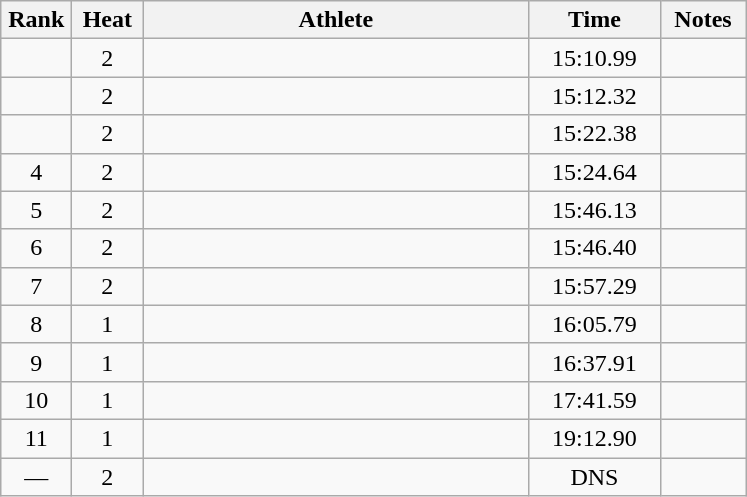<table class="wikitable" style="text-align:center">
<tr>
<th width=40>Rank</th>
<th width=40>Heat</th>
<th width=250>Athlete</th>
<th width=80>Time</th>
<th width=50>Notes</th>
</tr>
<tr>
<td></td>
<td>2</td>
<td align=left></td>
<td>15:10.99</td>
<td></td>
</tr>
<tr>
<td></td>
<td>2</td>
<td align=left></td>
<td>15:12.32</td>
<td></td>
</tr>
<tr>
<td></td>
<td>2</td>
<td align=left></td>
<td>15:22.38</td>
<td></td>
</tr>
<tr>
<td>4</td>
<td>2</td>
<td align=left></td>
<td>15:24.64</td>
<td></td>
</tr>
<tr>
<td>5</td>
<td>2</td>
<td align=left></td>
<td>15:46.13</td>
<td></td>
</tr>
<tr>
<td>6</td>
<td>2</td>
<td align=left></td>
<td>15:46.40</td>
<td></td>
</tr>
<tr>
<td>7</td>
<td>2</td>
<td align=left></td>
<td>15:57.29</td>
<td></td>
</tr>
<tr>
<td>8</td>
<td>1</td>
<td align=left></td>
<td>16:05.79</td>
<td></td>
</tr>
<tr>
<td>9</td>
<td>1</td>
<td align=left></td>
<td>16:37.91</td>
<td></td>
</tr>
<tr>
<td>10</td>
<td>1</td>
<td align=left></td>
<td>17:41.59</td>
<td></td>
</tr>
<tr>
<td>11</td>
<td>1</td>
<td align=left></td>
<td>19:12.90</td>
<td></td>
</tr>
<tr>
<td>—</td>
<td>2</td>
<td align=left></td>
<td>DNS</td>
<td></td>
</tr>
</table>
